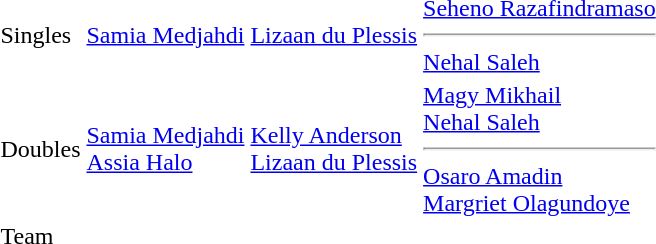<table>
<tr>
<td>Singles</td>
<td><a href='#'>Samia Medjahdi</a> <br> </td>
<td><a href='#'>Lizaan du Plessis</a> <br> </td>
<td><a href='#'>Seheno Razafindramaso</a>  <br>  <hr> <a href='#'>Nehal Saleh</a>  <br> </td>
</tr>
<tr>
<td>Doubles</td>
<td><a href='#'>Samia Medjahdi</a> <br> <a href='#'>Assia Halo</a> <br> </td>
<td><a href='#'>Kelly Anderson</a> <br> <a href='#'>Lizaan du Plessis</a> <br> </td>
<td><a href='#'>Magy Mikhail</a><br> <a href='#'>Nehal Saleh</a> <br>  <hr> <a href='#'>Osaro Amadin</a><br> <a href='#'>Margriet Olagundoye</a> <br> </td>
</tr>
<tr>
<td>Team</td>
<td></td>
<td></td>
<td></td>
</tr>
</table>
